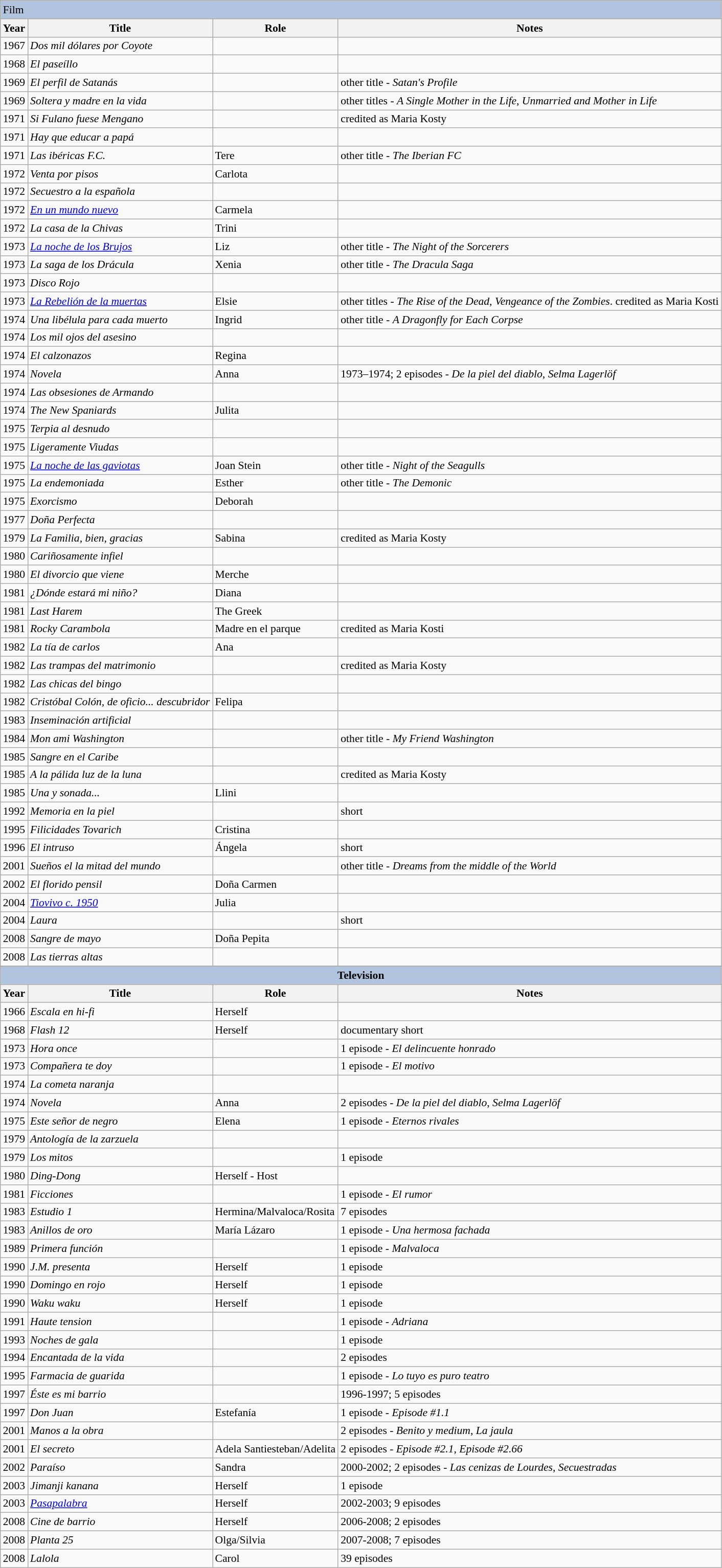<table class="wikitable" style="font-size: 90%;">
<tr>
<td colspan="4" style="background: LightSteelBlue;">Film</td>
</tr>
<tr>
<th>Year</th>
<th>Title</th>
<th>Role</th>
<th>Notes</th>
</tr>
<tr>
<td>1967</td>
<td><em>Dos mil dólares por Coyote</em></td>
<td></td>
<td></td>
</tr>
<tr>
<td>1968</td>
<td><em>El paseíllo</em></td>
<td></td>
<td></td>
</tr>
<tr>
<td>1969</td>
<td><em>El perfil de Satanás</em></td>
<td></td>
<td>other title - <em>Satan's Profile</em></td>
</tr>
<tr>
<td>1969</td>
<td><em>Soltera y madre en la vida</em></td>
<td></td>
<td>other titles - <em>A Single Mother in the Life</em>, <em>Unmarried and Mother in Life</em></td>
</tr>
<tr>
<td>1971</td>
<td><em>Si Fulano fuese Mengano</em></td>
<td></td>
<td>credited as Maria Kosty</td>
</tr>
<tr>
<td>1971</td>
<td><em>Hay que educar a papá</em></td>
<td></td>
<td></td>
</tr>
<tr>
<td>1971</td>
<td><em>Las ibéricas F.C.</em></td>
<td>Tere</td>
<td>other title - <em>The Iberian FC</em></td>
</tr>
<tr>
<td>1972</td>
<td><em>Venta por pisos</em></td>
<td>Carlota</td>
<td></td>
</tr>
<tr>
<td>1972</td>
<td><em>Secuestro a la española</em></td>
<td></td>
<td></td>
</tr>
<tr>
<td>1972</td>
<td><em><a href='#'>En un mundo nuevo</a></em></td>
<td>Carmela</td>
<td></td>
</tr>
<tr>
<td>1972</td>
<td><em>La casa de la Chivas</em></td>
<td>Trini</td>
<td></td>
</tr>
<tr>
<td>1973</td>
<td><em><a href='#'>La noche de los Brujos</a></em></td>
<td>Liz</td>
<td>other title - <em>The Night of the Sorcerers</em></td>
</tr>
<tr>
<td>1973</td>
<td><em>La saga de los Drácula</em></td>
<td>Xenia</td>
<td>other title - <em>The Dracula Saga</em></td>
</tr>
<tr>
<td>1973</td>
<td><em>Disco Rojo</em></td>
<td></td>
<td></td>
</tr>
<tr>
<td>1973</td>
<td><em><a href='#'>La Rebelión de la muertas</a></em></td>
<td>Elsie</td>
<td>other titles - <em>The Rise of the Dead</em>, <em>Vengeance of the Zombies</em>.  credited as Maria Kosti</td>
</tr>
<tr>
<td>1974</td>
<td><em>Una libélula para cada muerto</em></td>
<td>Ingrid</td>
<td>other title - <em>A Dragonfly for Each Corpse</em></td>
</tr>
<tr>
<td>1974</td>
<td><em>Los mil ojos del asesino</em></td>
<td></td>
<td></td>
</tr>
<tr>
<td>1974</td>
<td><em>El calzonazos</em></td>
<td>Regina</td>
<td></td>
</tr>
<tr>
<td>1974</td>
<td><em>Novela</em></td>
<td>Anna</td>
<td>1973–1974; 2 episodes - <em>De la piel del diablo</em>, <em>Selma Lagerlöf</em></td>
</tr>
<tr>
<td>1974</td>
<td><em>Las obsesiones de Armando</em></td>
<td></td>
<td></td>
</tr>
<tr>
<td>1974</td>
<td><em>The New Spaniards</em></td>
<td>Julita</td>
<td></td>
</tr>
<tr>
<td>1975</td>
<td><em>Terpia al desnudo</em></td>
<td></td>
<td></td>
</tr>
<tr>
<td>1975</td>
<td><em>Ligeramente Viudas</em></td>
<td></td>
<td></td>
</tr>
<tr>
<td>1975</td>
<td><em><a href='#'>La noche de las gaviotas</a></em></td>
<td>Joan Stein</td>
<td>other title - <em>Night of the Seagulls</em></td>
</tr>
<tr>
<td>1975</td>
<td><em>La endemoniada</em></td>
<td>Esther</td>
<td>other title - <em>The Demonic</em></td>
</tr>
<tr>
<td>1975</td>
<td><em>Exorcismo</em></td>
<td>Deborah</td>
<td></td>
</tr>
<tr>
<td>1977</td>
<td><em>Doña Perfecta</em></td>
<td></td>
<td></td>
</tr>
<tr>
<td>1979</td>
<td><em>La Familia, bien, gracias</em></td>
<td>Sabina</td>
<td>credited as Maria Kosty</td>
</tr>
<tr>
<td>1980</td>
<td><em>Cariñosamente infiel</em></td>
<td></td>
<td></td>
</tr>
<tr>
<td>1980</td>
<td><em>El divorcio que viene</em></td>
<td>Merche</td>
<td></td>
</tr>
<tr>
<td>1981</td>
<td><em>¿Dónde estará mi niño?</em></td>
<td>Diana</td>
<td></td>
</tr>
<tr>
<td>1981</td>
<td><em>Last Harem</em></td>
<td>The Greek</td>
<td></td>
</tr>
<tr>
<td>1981</td>
<td><em>Rocky Carambola</em></td>
<td>Madre en el parque</td>
<td>credited as Maria Kosti</td>
</tr>
<tr>
<td>1982</td>
<td><em>La tía de carlos</em></td>
<td>Ana</td>
<td></td>
</tr>
<tr>
<td>1982</td>
<td><em>Las trampas del matrimonio</em></td>
<td></td>
<td>credited as Maria Kosty</td>
</tr>
<tr>
<td>1982</td>
<td><em>Las chicas del bingo</em></td>
<td></td>
<td></td>
</tr>
<tr>
<td>1982</td>
<td><em>Cristóbal Colón, de oficio... descubridor</em></td>
<td>Felipa</td>
<td></td>
</tr>
<tr>
<td>1983</td>
<td><em>Inseminación artificial</em></td>
<td></td>
<td></td>
</tr>
<tr>
<td>1984</td>
<td><em>Mon ami Washington</em></td>
<td></td>
<td>other title - <em>My Friend Washington</em></td>
</tr>
<tr>
<td>1985</td>
<td><em>Sangre en el Caribe</em></td>
<td></td>
<td></td>
</tr>
<tr>
<td>1985</td>
<td><em>A la pálida luz de la luna</em></td>
<td></td>
<td>credited as Maria Kosty</td>
</tr>
<tr>
<td>1985</td>
<td><em>Una y sonada...</em></td>
<td>Llini</td>
<td></td>
</tr>
<tr>
<td>1992</td>
<td><em>Memoria en la piel</em></td>
<td></td>
<td>short</td>
</tr>
<tr>
<td>1995</td>
<td><em>Filicidades Tovarich</em></td>
<td>Cristina</td>
<td></td>
</tr>
<tr>
<td>1996</td>
<td><em>El intruso</em></td>
<td>Ángela</td>
<td>short</td>
</tr>
<tr>
<td>2001</td>
<td><em>Sueños el la mitad del mundo</em></td>
<td></td>
<td>other title - <em>Dreams from the middle of the World</em></td>
</tr>
<tr>
<td>2002</td>
<td><em>El florido pensil</em></td>
<td>Doña Carmen</td>
<td></td>
</tr>
<tr>
<td>2004</td>
<td><em><a href='#'>Tiovivo c. 1950</a></em></td>
<td>Julia</td>
<td></td>
</tr>
<tr>
<td>2004</td>
<td><em>Laura</em></td>
<td></td>
<td>short</td>
</tr>
<tr>
<td>2008</td>
<td><em>Sangre de mayo</em></td>
<td>Doña Pepita</td>
<td></td>
</tr>
<tr>
<td>2008</td>
<td><em>Las tierras altas</em></td>
<td></td>
<td></td>
</tr>
<tr>
</tr>
<tr>
<th colspan="4" style="background: LightSteelBlue;">Television</th>
</tr>
<tr>
<th>Year</th>
<th>Title</th>
<th>Role</th>
<th>Notes</th>
</tr>
<tr>
<td>1966</td>
<td><em>Escala en hi-fi</em></td>
<td>Herself</td>
<td></td>
</tr>
<tr>
<td>1968</td>
<td><em>Flash 12</em></td>
<td>Herself</td>
<td>documentary short</td>
</tr>
<tr>
<td>1973</td>
<td><em>Hora once</em></td>
<td></td>
<td>1 episode - <em>El delincuente honrado</em></td>
</tr>
<tr>
<td>1973</td>
<td><em>Compañera te doy</em></td>
<td></td>
<td>1 episode - <em>El motivo</em></td>
</tr>
<tr>
<td>1974</td>
<td><em>La cometa naranja</em></td>
<td></td>
<td></td>
</tr>
<tr>
<td>1974</td>
<td><em>Novela</em></td>
<td>Anna</td>
<td>2 episodes - <em>De la piel del diablo</em>, <em>Selma Lagerlöf</em></td>
</tr>
<tr>
<td>1975</td>
<td><em>Este señor de negro</em></td>
<td>Elena</td>
<td>1 episode - <em>Eternos rivales</em></td>
</tr>
<tr>
<td>1979</td>
<td><em>Antología de la zarzuela</em></td>
<td></td>
<td></td>
</tr>
<tr>
<td>1979</td>
<td><em>Los mitos</em></td>
<td></td>
<td>1 episode</td>
</tr>
<tr>
<td>1980</td>
<td><em>Ding-Dong</em></td>
<td>Herself - Host</td>
<td></td>
</tr>
<tr>
<td>1981</td>
<td><em>Ficciones</em></td>
<td></td>
<td>1 episode - <em>El rumor</em></td>
</tr>
<tr>
<td>1983</td>
<td><em>Estudio 1</em></td>
<td>Hermina/Malvaloca/Rosita</td>
<td>7 episodes</td>
</tr>
<tr>
<td>1983</td>
<td><em>Anillos de oro</em></td>
<td>María Lázaro</td>
<td>1 episode - <em>Una hermosa fachada</em></td>
</tr>
<tr>
<td>1989</td>
<td><em>Primera función</em></td>
<td></td>
<td>1 episode - <em>Malvaloca</em></td>
</tr>
<tr>
<td>1990</td>
<td><em>J.M. presenta</em></td>
<td>Herself</td>
<td>1 episode</td>
</tr>
<tr>
<td>1990</td>
<td><em>Domingo en rojo</em></td>
<td>Herself</td>
<td>1 episode</td>
</tr>
<tr>
<td>1990</td>
<td><em>Waku waku</em></td>
<td>Herself</td>
<td>1 episode</td>
</tr>
<tr>
<td>1991</td>
<td><em>Haute tension</em></td>
<td></td>
<td>1 episode - <em>Adriana</em></td>
</tr>
<tr>
<td>1993</td>
<td><em>Noches de gala</em></td>
<td></td>
<td>1 episode</td>
</tr>
<tr>
<td>1994</td>
<td><em>Encantada de la vida</em></td>
<td></td>
<td>2 episodes</td>
</tr>
<tr>
<td>1995</td>
<td><em>Farmacia de guarida</em></td>
<td></td>
<td>1 episode - <em>Lo tuyo es puro teatro</em></td>
</tr>
<tr>
<td>1997</td>
<td><em>Éste es mi barrio</em></td>
<td></td>
<td>1996-1997; 5 episodes</td>
</tr>
<tr>
<td>1997</td>
<td><em>Don Juan</em></td>
<td>Estefanía</td>
<td>1 episode - <em>Episode #1.1</em></td>
</tr>
<tr>
<td>2001</td>
<td><em>Manos a la obra</em></td>
<td></td>
<td>2 episodes - <em>Benito y medium</em>, <em>La jaula</em></td>
</tr>
<tr>
<td>2001</td>
<td><em>El secreto</em></td>
<td>Adela Santiesteban/Adelita</td>
<td>2 episodes - <em>Episode #2.1</em>, <em>Episode #2.66</em></td>
</tr>
<tr>
<td>2002</td>
<td><em>Paraíso</em></td>
<td>Sandra</td>
<td>2000-2002; 2 episodes - <em>Las cenizas de Lourdes</em>, <em>Secuestradas</em></td>
</tr>
<tr>
<td>2003</td>
<td><em>Jimanji kanana</em></td>
<td>Herself</td>
<td>1 episode</td>
</tr>
<tr>
<td>2003</td>
<td><em><a href='#'>Pasapalabra</a></em></td>
<td>Herself</td>
<td>2002-2003; 9 episodes</td>
</tr>
<tr>
<td>2008</td>
<td><em>Cine de barrio</em></td>
<td>Herself</td>
<td>2006-2008; 2 episodes</td>
</tr>
<tr>
<td>2008</td>
<td><em>Planta 25</em></td>
<td>Olga/Silvia</td>
<td>2007-2008; 7 episodes</td>
</tr>
<tr>
<td>2008</td>
<td><em>Lalola</em></td>
<td>Carol</td>
<td>39 episodes</td>
</tr>
</table>
